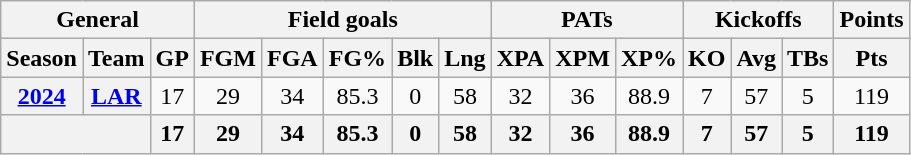<table class="wikitable" style="text-align:center;">
<tr>
<th colspan=3>General</th>
<th colspan=5>Field goals</th>
<th colspan=3>PATs</th>
<th colspan=3>Kickoffs</th>
<th>Points</th>
</tr>
<tr>
<th>Season</th>
<th>Team</th>
<th>GP</th>
<th>FGM</th>
<th>FGA</th>
<th>FG%</th>
<th>Blk</th>
<th>Lng</th>
<th>XPA</th>
<th>XPM</th>
<th>XP%</th>
<th>KO</th>
<th>Avg</th>
<th>TBs</th>
<th>Pts</th>
</tr>
<tr>
<th><a href='#'>2024</a></th>
<th><a href='#'>LAR</a></th>
<td>17</td>
<td>29</td>
<td>34</td>
<td>85.3</td>
<td>0</td>
<td>58</td>
<td>32</td>
<td>36</td>
<td>88.9</td>
<td>7</td>
<td>57</td>
<td>5</td>
<td>119</td>
</tr>
<tr>
<th colspan="2"></th>
<th>17</th>
<th>29</th>
<th>34</th>
<th>85.3</th>
<th>0</th>
<th>58</th>
<th>32</th>
<th>36</th>
<th>88.9</th>
<th>7</th>
<th>57</th>
<th>5</th>
<th>119</th>
</tr>
</table>
